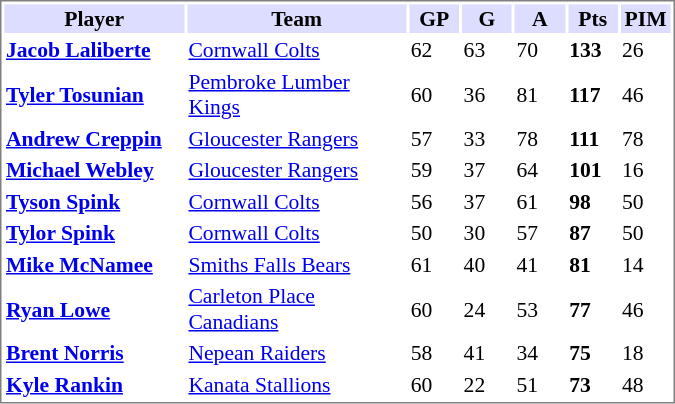<table cellpadding="0">
<tr align="left" style="vertical-align: top">
<td></td>
<td><br><table cellpadding="1" width="450px" style="font-size: 90%; border: 1px solid gray;">
<tr>
<th bgcolor="#DDDDFF" width="27%">Player</th>
<th bgcolor="#DDDDFF" width="33%">Team</th>
<th bgcolor="#DDDDFF" width="7.5%">GP</th>
<th bgcolor="#DDDDFF" width="7.5%">G</th>
<th bgcolor="#DDDDFF" width="7.5%">A</th>
<th bgcolor="#DDDDFF" width="7.5%">Pts</th>
<th bgcolor="#DDDDFF" width="7.5%">PIM</th>
</tr>
<tr>
<td><strong><a href='#'>Jacob Laliberte</a></strong></td>
<td><a href='#'>Cornwall Colts</a></td>
<td>62</td>
<td>63</td>
<td>70</td>
<td><strong>133</strong></td>
<td>26</td>
</tr>
<tr>
<td><strong><a href='#'>Tyler Tosunian</a></strong></td>
<td><a href='#'>Pembroke Lumber Kings</a></td>
<td>60</td>
<td>36</td>
<td>81</td>
<td><strong>117</strong></td>
<td>46</td>
</tr>
<tr>
<td><strong><a href='#'>Andrew Creppin</a></strong></td>
<td><a href='#'>Gloucester Rangers</a></td>
<td>57</td>
<td>33</td>
<td>78</td>
<td><strong>111</strong></td>
<td>78</td>
</tr>
<tr>
<td><strong><a href='#'>Michael Webley</a></strong></td>
<td><a href='#'>Gloucester Rangers</a></td>
<td>59</td>
<td>37</td>
<td>64</td>
<td><strong>101</strong></td>
<td>16</td>
</tr>
<tr>
<td><strong><a href='#'>Tyson Spink</a></strong></td>
<td><a href='#'>Cornwall Colts</a></td>
<td>56</td>
<td>37</td>
<td>61</td>
<td><strong>98</strong></td>
<td>50</td>
</tr>
<tr>
<td><strong><a href='#'>Tylor Spink</a></strong></td>
<td><a href='#'>Cornwall Colts</a></td>
<td>50</td>
<td>30</td>
<td>57</td>
<td><strong>87</strong></td>
<td>50</td>
</tr>
<tr>
<td><strong><a href='#'>Mike McNamee</a></strong></td>
<td><a href='#'>Smiths Falls Bears</a></td>
<td>61</td>
<td>40</td>
<td>41</td>
<td><strong>81</strong></td>
<td>14</td>
</tr>
<tr>
<td><strong><a href='#'>Ryan Lowe</a></strong></td>
<td><a href='#'>Carleton Place Canadians</a></td>
<td>60</td>
<td>24</td>
<td>53</td>
<td><strong>77</strong></td>
<td>46</td>
</tr>
<tr>
<td><strong><a href='#'>Brent Norris</a></strong></td>
<td><a href='#'>Nepean Raiders</a></td>
<td>58</td>
<td>41</td>
<td>34</td>
<td><strong>75</strong></td>
<td>18</td>
</tr>
<tr>
<td><strong><a href='#'>Kyle Rankin</a></strong></td>
<td><a href='#'>Kanata Stallions</a></td>
<td>60</td>
<td>22</td>
<td>51</td>
<td><strong>73</strong></td>
<td>48</td>
</tr>
</table>
</td>
</tr>
</table>
